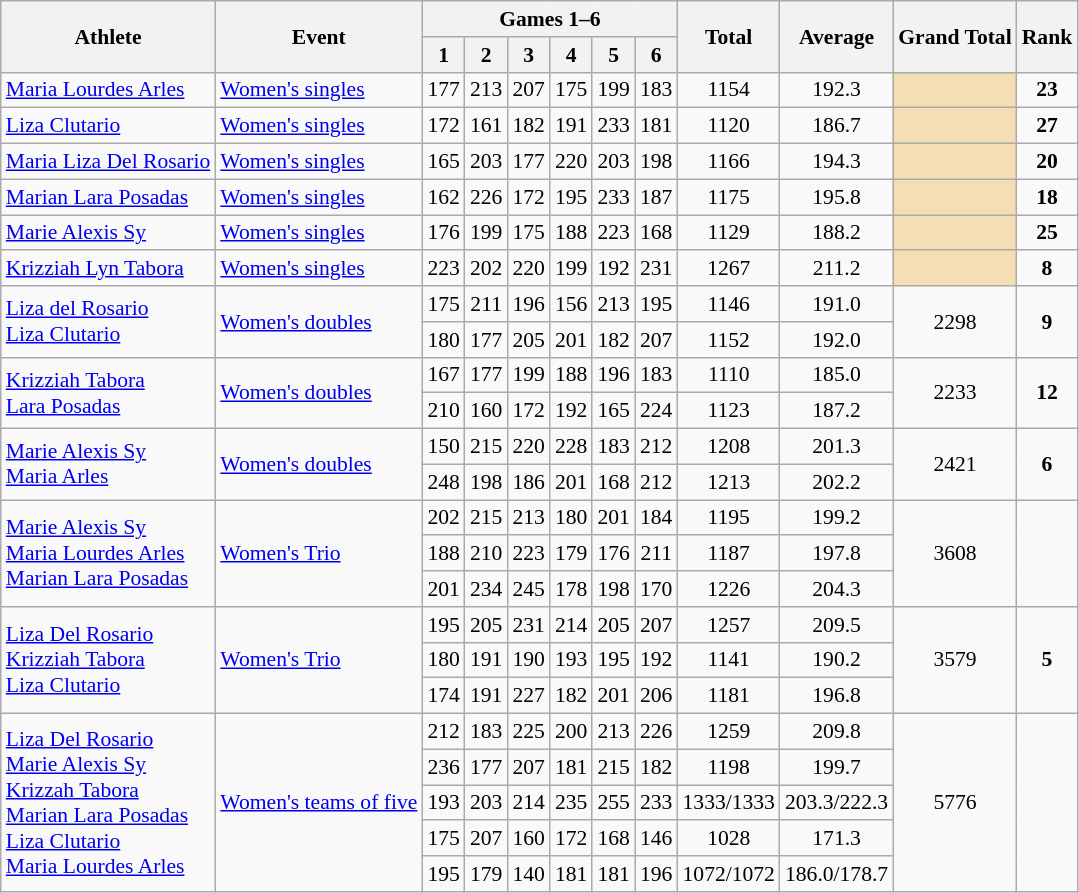<table class="wikitable" style="font-size:90%;">
<tr>
<th rowspan=2>Athlete</th>
<th rowspan=2>Event</th>
<th colspan=6>Games 1–6</th>
<th rowspan=2>Total</th>
<th rowspan=2>Average</th>
<th rowspan=2>Grand Total</th>
<th rowspan=2>Rank</th>
</tr>
<tr>
<th>1</th>
<th>2</th>
<th>3</th>
<th>4</th>
<th>5</th>
<th>6</th>
</tr>
<tr>
<td><a href='#'>Maria Lourdes Arles</a></td>
<td><a href='#'>Women's singles</a></td>
<td align=center>177</td>
<td align=center>213</td>
<td align=center>207</td>
<td align=center>175</td>
<td align=center>199</td>
<td align=center>183</td>
<td align=center>1154</td>
<td align=center>192.3</td>
<td style="text-align:center; background:wheat;"></td>
<td align=center><strong>23</strong></td>
</tr>
<tr>
<td><a href='#'>Liza Clutario</a></td>
<td><a href='#'>Women's singles</a></td>
<td align=center>172</td>
<td align=center>161</td>
<td align=center>182</td>
<td align=center>191</td>
<td align=center>233</td>
<td align=center>181</td>
<td align=center>1120</td>
<td align=center>186.7</td>
<td style="text-align:center; background:wheat;"></td>
<td align=center><strong>27</strong></td>
</tr>
<tr>
<td><a href='#'>Maria Liza Del Rosario</a></td>
<td><a href='#'>Women's singles</a></td>
<td align=center>165</td>
<td align=center>203</td>
<td align=center>177</td>
<td align=center>220</td>
<td align=center>203</td>
<td align=center>198</td>
<td align=center>1166</td>
<td align=center>194.3</td>
<td style="text-align:center; background:wheat;"></td>
<td align=center><strong>20</strong></td>
</tr>
<tr>
<td><a href='#'>Marian Lara Posadas</a></td>
<td><a href='#'>Women's singles</a></td>
<td align=center>162</td>
<td align=center>226</td>
<td align=center>172</td>
<td align=center>195</td>
<td align=center>233</td>
<td align=center>187</td>
<td align=center>1175</td>
<td align=center>195.8</td>
<td style="text-align:center; background:wheat;"></td>
<td align=center><strong>18</strong></td>
</tr>
<tr>
<td><a href='#'>Marie Alexis Sy</a></td>
<td><a href='#'>Women's singles</a></td>
<td align=center>176</td>
<td align=center>199</td>
<td align=center>175</td>
<td align=center>188</td>
<td align=center>223</td>
<td align=center>168</td>
<td align=center>1129</td>
<td align=center>188.2</td>
<td style="text-align:center; background:wheat;"></td>
<td align=center><strong>25</strong></td>
</tr>
<tr>
<td><a href='#'>Krizziah Lyn Tabora</a></td>
<td><a href='#'>Women's singles</a></td>
<td align=center>223</td>
<td align=center>202</td>
<td align=center>220</td>
<td align=center>199</td>
<td align=center>192</td>
<td align=center>231</td>
<td align=center>1267</td>
<td align=center>211.2</td>
<td style="text-align:center; background:wheat;"></td>
<td align=center><strong>8</strong></td>
</tr>
<tr>
<td rowspan=2><a href='#'>Liza del Rosario</a><br><a href='#'>Liza Clutario</a></td>
<td rowspan=2><a href='#'>Women's doubles</a></td>
<td align=center>175</td>
<td align=center>211</td>
<td align=center>196</td>
<td align=center>156</td>
<td align=center>213</td>
<td align=center>195</td>
<td align=center>1146</td>
<td align=center>191.0</td>
<td style="text-align:center;" rowspan="2">2298</td>
<td style="text-align:center;" rowspan="2"><strong>9</strong></td>
</tr>
<tr>
<td align=center>180</td>
<td align=center>177</td>
<td align=center>205</td>
<td align=center>201</td>
<td align=center>182</td>
<td align=center>207</td>
<td align=center>1152</td>
<td align=center>192.0</td>
</tr>
<tr>
<td rowspan=2><a href='#'>Krizziah Tabora</a><br><a href='#'>Lara Posadas</a></td>
<td rowspan=2><a href='#'>Women's doubles</a></td>
<td align=center>167</td>
<td align=center>177</td>
<td align=center>199</td>
<td align=center>188</td>
<td align=center>196</td>
<td align=center>183</td>
<td align=center>1110</td>
<td align=center>185.0</td>
<td style="text-align:center;" rowspan="2">2233</td>
<td style="text-align:center;" rowspan="2"><strong>12</strong></td>
</tr>
<tr>
<td align=center>210</td>
<td align=center>160</td>
<td align=center>172</td>
<td align=center>192</td>
<td align=center>165</td>
<td align=center>224</td>
<td align=center>1123</td>
<td align=center>187.2</td>
</tr>
<tr>
<td rowspan=2><a href='#'>Marie Alexis Sy</a><br><a href='#'>Maria Arles</a></td>
<td rowspan=2><a href='#'>Women's doubles</a></td>
<td align=center>150</td>
<td align=center>215</td>
<td align=center>220</td>
<td align=center>228</td>
<td align=center>183</td>
<td align=center>212</td>
<td align=center>1208</td>
<td align=center>201.3</td>
<td style="text-align:center;" rowspan="2">2421</td>
<td style="text-align:center;" rowspan="2"><strong>6</strong></td>
</tr>
<tr>
<td align=center>248</td>
<td align=center>198</td>
<td align=center>186</td>
<td align=center>201</td>
<td align=center>168</td>
<td align=center>212</td>
<td align=center>1213</td>
<td align=center>202.2</td>
</tr>
<tr>
<td rowspan=3><a href='#'>Marie Alexis Sy</a><br><a href='#'>Maria Lourdes Arles</a><br><a href='#'>Marian Lara Posadas</a></td>
<td rowspan=3><a href='#'>Women's Trio</a></td>
<td align=center>202</td>
<td align=center>215</td>
<td align=center>213</td>
<td align=center>180</td>
<td align=center>201</td>
<td align=center>184</td>
<td align=center>1195</td>
<td align=center>199.2</td>
<td style="text-align:center;" rowspan="3">3608</td>
<td style="text-align:center;" rowspan="3"></td>
</tr>
<tr>
<td align=center>188</td>
<td align=center>210</td>
<td align=center>223</td>
<td align=center>179</td>
<td align=center>176</td>
<td align=center>211</td>
<td align=center>1187</td>
<td align=center>197.8</td>
</tr>
<tr>
<td align=center>201</td>
<td align=center>234</td>
<td align=center>245</td>
<td align=center>178</td>
<td align=center>198</td>
<td align=center>170</td>
<td align=center>1226</td>
<td align=center>204.3</td>
</tr>
<tr>
<td rowspan=3><a href='#'>Liza Del Rosario</a><br><a href='#'>Krizziah Tabora</a><br><a href='#'>Liza Clutario</a></td>
<td rowspan=3><a href='#'>Women's Trio</a></td>
<td align=center>195</td>
<td align=center>205</td>
<td align=center>231</td>
<td align=center>214</td>
<td align=center>205</td>
<td align=center>207</td>
<td align=center>1257</td>
<td align=center>209.5</td>
<td style="text-align:center;" rowspan="3">3579</td>
<td style="text-align:center;" rowspan="3"><strong>5</strong></td>
</tr>
<tr>
<td align=center>180</td>
<td align=center>191</td>
<td align=center>190</td>
<td align=center>193</td>
<td align=center>195</td>
<td align=center>192</td>
<td align=center>1141</td>
<td align=center>190.2</td>
</tr>
<tr>
<td align=center>174</td>
<td align=center>191</td>
<td align=center>227</td>
<td align=center>182</td>
<td align=center>201</td>
<td align=center>206</td>
<td align=center>1181</td>
<td align=center>196.8</td>
</tr>
<tr>
<td rowspan=6><a href='#'>Liza Del Rosario</a><br><a href='#'>Marie Alexis Sy</a><br><a href='#'>Krizzah Tabora</a><br><a href='#'>Marian Lara Posadas</a><br><a href='#'>Liza Clutario</a><br><a href='#'>Maria Lourdes Arles</a></td>
<td rowspan=6><a href='#'>Women's teams of five</a></td>
<td align=center>212</td>
<td align=center>183</td>
<td align=center>225</td>
<td align=center>200</td>
<td align=center>213</td>
<td align=center>226</td>
<td align=center>1259</td>
<td align=center>209.8</td>
<td style="text-align:center;" rowspan="6">5776</td>
<td style="text-align:center;" rowspan="6"></td>
</tr>
<tr>
<td align=center>236</td>
<td align=center>177</td>
<td align=center>207</td>
<td align=center>181</td>
<td align=center>215</td>
<td align=center>182</td>
<td align=center>1198</td>
<td align=center>199.7</td>
</tr>
<tr>
<td align=center>193</td>
<td align=center>203</td>
<td align=center>214</td>
<td align=center>235</td>
<td align=center>255</td>
<td align=center>233</td>
<td align=center>1333/1333</td>
<td align=center>203.3/222.3</td>
</tr>
<tr>
<td align=center>175</td>
<td align=center>207</td>
<td align=center>160</td>
<td align=center>172</td>
<td align=center>168</td>
<td align=center>146</td>
<td align=center>1028</td>
<td align=center>171.3</td>
</tr>
<tr>
<td align=center>195</td>
<td align=center>179</td>
<td align=center>140</td>
<td align=center>181</td>
<td align=center>181</td>
<td align=center>196</td>
<td align=center>1072/1072</td>
<td align=center>186.0/178.7</td>
</tr>
</table>
